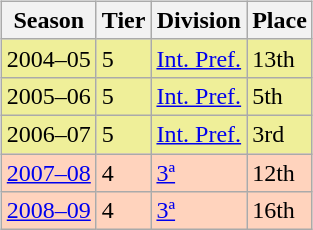<table>
<tr>
<td valign="top" width=0%><br><table class="wikitable">
<tr style="background:#f0f6fa;">
<th>Season</th>
<th>Tier</th>
<th>Division</th>
<th>Place</th>
</tr>
<tr>
<td style="background:#EFEF99;">2004–05</td>
<td style="background:#EFEF99;">5</td>
<td style="background:#EFEF99;"><a href='#'>Int. Pref.</a></td>
<td style="background:#EFEF99;">13th</td>
</tr>
<tr>
<td style="background:#EFEF99;">2005–06</td>
<td style="background:#EFEF99;">5</td>
<td style="background:#EFEF99;"><a href='#'>Int. Pref.</a></td>
<td style="background:#EFEF99;">5th</td>
</tr>
<tr>
<td style="background:#EFEF99;">2006–07</td>
<td style="background:#EFEF99;">5</td>
<td style="background:#EFEF99;"><a href='#'>Int. Pref.</a></td>
<td style="background:#EFEF99;">3rd</td>
</tr>
<tr>
<td style="background:#FFD3BD;"><a href='#'>2007–08</a></td>
<td style="background:#FFD3BD;">4</td>
<td style="background:#FFD3BD;"><a href='#'>3ª</a></td>
<td style="background:#FFD3BD;">12th</td>
</tr>
<tr>
<td style="background:#FFD3BD;"><a href='#'>2008–09</a></td>
<td style="background:#FFD3BD;">4</td>
<td style="background:#FFD3BD;"><a href='#'>3ª</a></td>
<td style="background:#FFD3BD;">16th</td>
</tr>
</table>
</td>
</tr>
</table>
